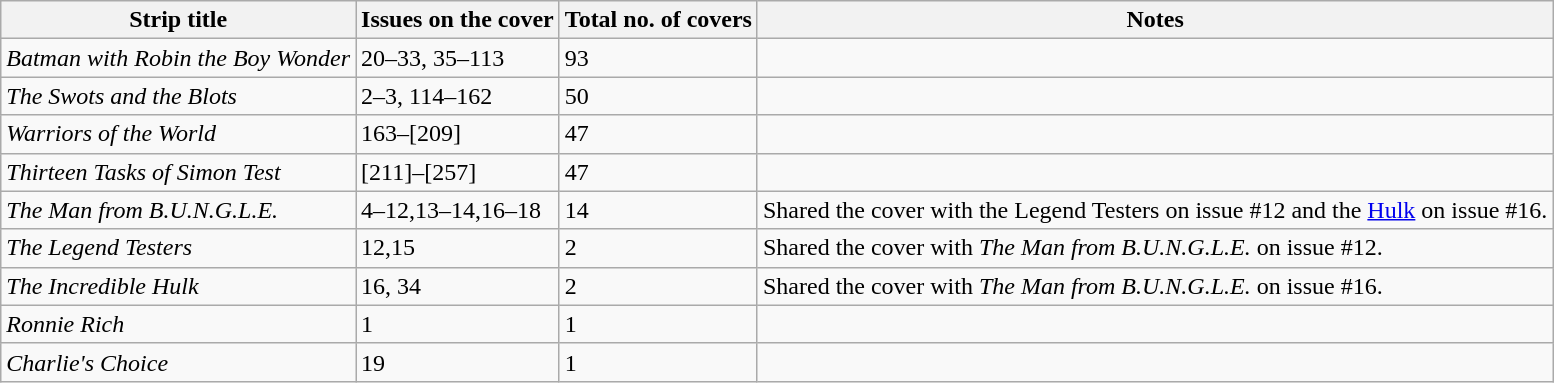<table class="wikitable sortable">
<tr>
<th>Strip title</th>
<th>Issues on the cover</th>
<th>Total no. of covers</th>
<th>Notes</th>
</tr>
<tr>
<td><em>Batman with Robin the Boy Wonder</em></td>
<td>20–33, 35–113</td>
<td>93</td>
<td></td>
</tr>
<tr>
<td><em>The Swots and the Blots</em></td>
<td>2–3, 114–162</td>
<td>50</td>
<td></td>
</tr>
<tr>
<td><em>Warriors of the World</em></td>
<td>163–[209]</td>
<td>47</td>
<td></td>
</tr>
<tr>
<td><em>Thirteen Tasks of Simon Test</em></td>
<td>[211]–[257]</td>
<td>47</td>
<td></td>
</tr>
<tr>
<td><em>The Man from B.U.N.G.L.E.</em></td>
<td>4–12,13–14,16–18</td>
<td>14</td>
<td>Shared the cover with the Legend Testers on issue #12 and the <a href='#'>Hulk</a> on issue #16.</td>
</tr>
<tr>
<td><em>The Legend Testers</em></td>
<td>12,15</td>
<td>2</td>
<td>Shared the cover with <em>The Man from B.U.N.G.L.E.</em> on issue #12.</td>
</tr>
<tr>
<td><em>The Incredible Hulk</em></td>
<td>16, 34</td>
<td>2</td>
<td>Shared the cover with <em>The Man from B.U.N.G.L.E.</em> on issue #16.</td>
</tr>
<tr>
<td><em>Ronnie Rich</em></td>
<td>1</td>
<td>1</td>
<td></td>
</tr>
<tr>
<td><em>Charlie's Choice</em></td>
<td>19</td>
<td>1</td>
<td></td>
</tr>
</table>
